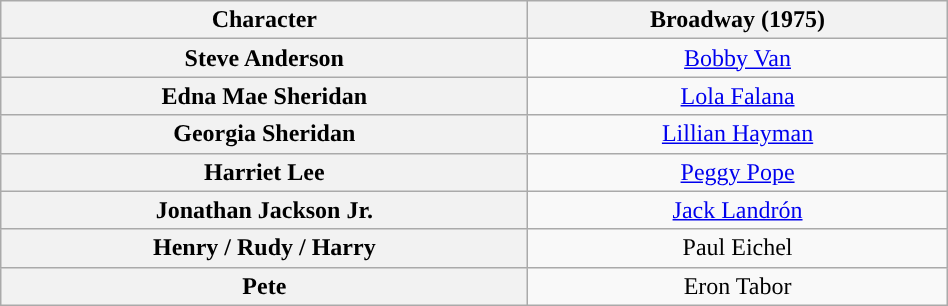<table class="wikitable" style="width:50%; text-align:center">
<tr>
<th scope="col">Character</th>
<th>Broadway (1975)</th>
</tr>
<tr>
<th>Steve Anderson</th>
<td colspan="1"><a href='#'>Bobby Van</a></td>
</tr>
<tr>
<th>Edna Mae Sheridan</th>
<td colspan="1”"><a href='#'>Lola Falana</a></td>
</tr>
<tr>
<th>Georgia Sheridan</th>
<td colspan="1”"><a href='#'>Lillian Hayman</a></td>
</tr>
<tr>
<th>Harriet Lee</th>
<td colspan="1"><a href='#'>Peggy Pope</a></td>
</tr>
<tr>
<th>Jonathan Jackson Jr.</th>
<td colspan="1"><a href='#'>Jack Landrón</a></td>
</tr>
<tr>
<th>Henry / Rudy / Harry</th>
<td colspan="1">Paul Eichel</td>
</tr>
<tr>
<th>Pete</th>
<td colspan="1">Eron Tabor</td>
</tr>
</table>
